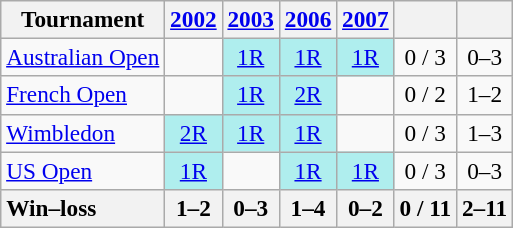<table class=wikitable style=text-align:center;font-size:97%>
<tr>
<th>Tournament</th>
<th><a href='#'>2002</a></th>
<th><a href='#'>2003</a></th>
<th><a href='#'>2006</a></th>
<th><a href='#'>2007</a></th>
<th></th>
<th></th>
</tr>
<tr>
<td align=left><a href='#'>Australian Open</a></td>
<td></td>
<td bgcolor=afeeee><a href='#'>1R</a></td>
<td bgcolor=afeeee><a href='#'>1R</a></td>
<td bgcolor=afeeee><a href='#'>1R</a></td>
<td>0 / 3</td>
<td>0–3</td>
</tr>
<tr>
<td align=left><a href='#'>French Open</a></td>
<td></td>
<td bgcolor=afeeee><a href='#'>1R</a></td>
<td bgcolor=afeeee><a href='#'>2R</a></td>
<td></td>
<td>0 / 2</td>
<td>1–2</td>
</tr>
<tr>
<td align=left><a href='#'>Wimbledon</a></td>
<td bgcolor=afeeee><a href='#'>2R</a></td>
<td bgcolor=afeeee><a href='#'>1R</a></td>
<td bgcolor=afeeee><a href='#'>1R</a></td>
<td></td>
<td>0 / 3</td>
<td>1–3</td>
</tr>
<tr>
<td align=left><a href='#'>US Open</a></td>
<td bgcolor=afeeee><a href='#'>1R</a></td>
<td></td>
<td bgcolor=afeeee><a href='#'>1R</a></td>
<td bgcolor=afeeee><a href='#'>1R</a></td>
<td>0 / 3</td>
<td>0–3</td>
</tr>
<tr>
<th style=text-align:left>Win–loss</th>
<th>1–2</th>
<th>0–3</th>
<th>1–4</th>
<th>0–2</th>
<th>0 / 11</th>
<th>2–11</th>
</tr>
</table>
